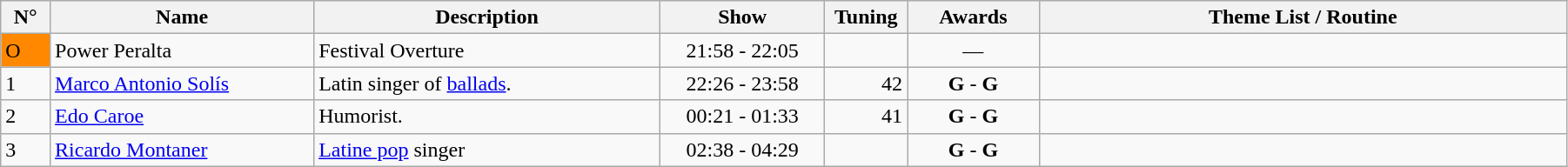<table width="95%" class="wikitable">
<tr valign="top">
<th width=03%>N°</th>
<th width=16%>Name</th>
<th width=21%>Description</th>
<th width=10%>Show</th>
<th width=05%>Tuning</th>
<th width=08%>Awards</th>
<th width=32%>Theme List / Routine</th>
</tr>
<tr valign="top">
<td style="background:#ff8800;">O</td>
<td>Power Peralta</td>
<td>Festival Overture</td>
<td align="center">21:58 - 22:05</td>
<td align="right"></td>
<td align="center">—</td>
<td></td>
</tr>
<tr valign="top">
<td style="background:#;">1</td>
<td><a href='#'>Marco Antonio Solís</a></td>
<td>Latin singer of <a href='#'>ballads</a>.</td>
<td align="center">22:26 - 23:58</td>
<td align="right">42</td>
<td align="center"><span><abbr><strong>G</strong></abbr></span> - <span><abbr><strong>G</strong></abbr></span></td>
<td></td>
</tr>
<tr valign="top">
<td style="background:#;">2</td>
<td><a href='#'>Edo Caroe</a></td>
<td>Humorist.</td>
<td align="center">00:21 - 01:33</td>
<td align="right">41</td>
<td align="center"><span><abbr><strong>G</strong></abbr></span> - <span><abbr><strong>G</strong></abbr></span></td>
<td></td>
</tr>
<tr valign="top">
<td style="background:#;">3</td>
<td><a href='#'>Ricardo Montaner</a></td>
<td><a href='#'>Latine pop</a> singer</td>
<td align="center">02:38 - 04:29</td>
<td align="right"></td>
<td align="center"><span><abbr><strong>G</strong></abbr></span> - <span><abbr><strong>G</strong></abbr></span></td>
<td></td>
</tr>
</table>
